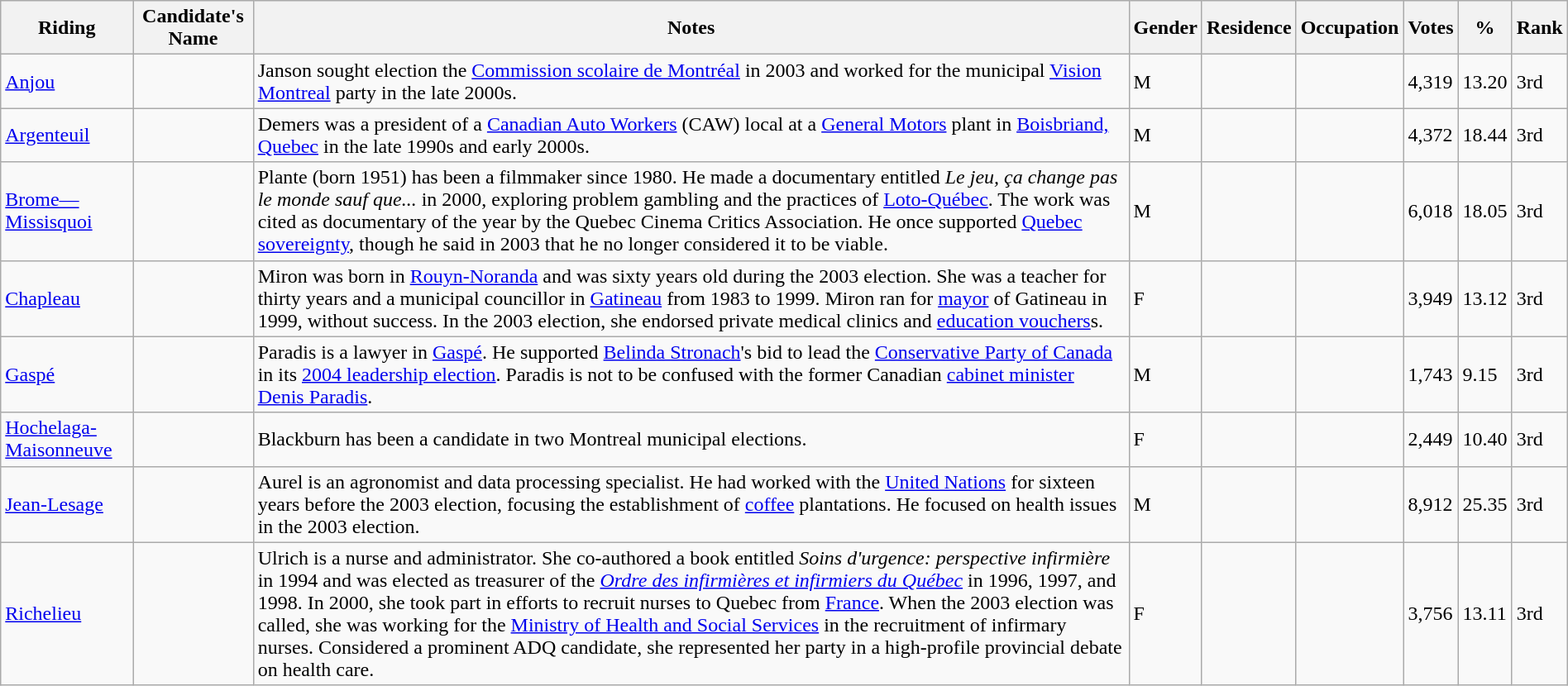<table class="wikitable sortable" width="100%">
<tr>
<th>Riding</th>
<th>Candidate's Name</th>
<th>Notes</th>
<th>Gender</th>
<th>Residence</th>
<th>Occupation</th>
<th>Votes</th>
<th>%</th>
<th>Rank</th>
</tr>
<tr>
<td><a href='#'>Anjou</a></td>
<td></td>
<td>Janson sought election the <a href='#'>Commission scolaire de Montréal</a> in 2003 and worked for the municipal <a href='#'>Vision Montreal</a> party in the late 2000s.</td>
<td>M</td>
<td></td>
<td></td>
<td>4,319</td>
<td>13.20</td>
<td>3rd</td>
</tr>
<tr>
<td><a href='#'>Argenteuil</a></td>
<td></td>
<td>Demers was a president of a <a href='#'>Canadian Auto Workers</a> (CAW) local at a <a href='#'>General Motors</a> plant in <a href='#'>Boisbriand, Quebec</a> in the late 1990s and early 2000s.</td>
<td>M</td>
<td></td>
<td></td>
<td>4,372</td>
<td>18.44</td>
<td>3rd</td>
</tr>
<tr>
<td><a href='#'>Brome—Missisquoi</a></td>
<td></td>
<td>Plante (born 1951) has been a filmmaker since 1980. He made a documentary entitled <em>Le jeu, ça change pas le monde sauf que...</em> in 2000, exploring problem gambling and the practices of <a href='#'>Loto-Québec</a>. The work was cited as documentary of the year by the Quebec Cinema Critics Association. He once supported <a href='#'>Quebec sovereignty</a>, though he said in 2003 that he no longer considered it to be viable.</td>
<td>M</td>
<td></td>
<td></td>
<td>6,018</td>
<td>18.05</td>
<td>3rd</td>
</tr>
<tr>
<td><a href='#'>Chapleau</a></td>
<td></td>
<td>Miron was born in <a href='#'>Rouyn-Noranda</a> and was sixty years old during the 2003 election. She was a teacher for thirty years and a municipal councillor in <a href='#'>Gatineau</a> from 1983 to 1999. Miron ran for <a href='#'>mayor</a> of Gatineau in 1999, without success. In the 2003 election, she endorsed private medical clinics and <a href='#'>education vouchers</a>s.</td>
<td>F</td>
<td></td>
<td></td>
<td>3,949</td>
<td>13.12</td>
<td>3rd</td>
</tr>
<tr>
<td><a href='#'>Gaspé</a></td>
<td></td>
<td>Paradis is a lawyer in <a href='#'>Gaspé</a>. He supported <a href='#'>Belinda Stronach</a>'s bid to lead the <a href='#'>Conservative Party of Canada</a> in its <a href='#'>2004 leadership election</a>. Paradis is not to be confused with the former Canadian <a href='#'>cabinet minister</a> <a href='#'>Denis Paradis</a>.</td>
<td>M</td>
<td></td>
<td></td>
<td>1,743</td>
<td>9.15</td>
<td>3rd</td>
</tr>
<tr>
<td><a href='#'>Hochelaga-Maisonneuve</a></td>
<td></td>
<td>Blackburn has been a candidate in two Montreal municipal elections.</td>
<td>F</td>
<td></td>
<td></td>
<td>2,449</td>
<td>10.40</td>
<td>3rd</td>
</tr>
<tr>
<td><a href='#'>Jean-Lesage</a></td>
<td></td>
<td>Aurel is an agronomist and data processing specialist. He had worked with the <a href='#'>United Nations</a> for sixteen years before the 2003 election, focusing the establishment of <a href='#'>coffee</a> plantations. He focused on health issues in the 2003 election.</td>
<td>M</td>
<td></td>
<td></td>
<td>8,912</td>
<td>25.35</td>
<td>3rd</td>
</tr>
<tr>
<td><a href='#'>Richelieu</a></td>
<td></td>
<td>Ulrich is a nurse and administrator. She co-authored a book entitled <em>Soins d'urgence: perspective infirmière</em> in 1994 and was elected as treasurer of the <em><a href='#'>Ordre des infirmières et infirmiers du Québec</a></em> in 1996, 1997, and 1998. In 2000, she took part in efforts to recruit nurses to Quebec from <a href='#'>France</a>. When the 2003 election was called, she was working for the <a href='#'>Ministry of Health and Social Services</a> in the recruitment of infirmary nurses. Considered a prominent ADQ candidate, she represented her party in a high-profile provincial debate on health care.</td>
<td>F</td>
<td></td>
<td></td>
<td>3,756</td>
<td>13.11</td>
<td>3rd</td>
</tr>
</table>
